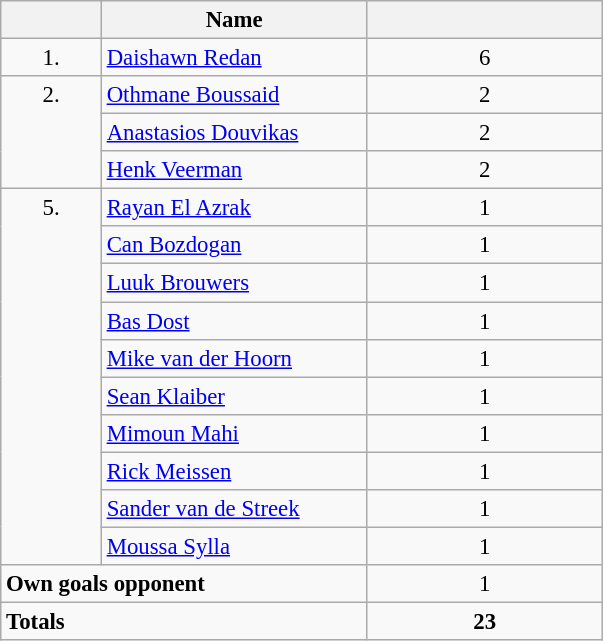<table class="wikitable" style="font-size: 95%; text-align: center;">
<tr>
<th style="width: 60px;"></th>
<th style="width: 170px;">Name</th>
<th style="width: 150px;"></th>
</tr>
<tr>
<td rowspan="1" style="vertical-align: top;">1.</td>
<td style="text-align: left;"><strong></strong> <a href='#'>Daishawn Redan</a></td>
<td>6</td>
</tr>
<tr>
<td rowspan="3" style="vertical-align: top;">2.</td>
<td style="text-align: left;"><strong></strong> <a href='#'>Othmane Boussaid</a></td>
<td>2</td>
</tr>
<tr>
<td style="text-align: left;"><strong></strong> <a href='#'>Anastasios Douvikas</a></td>
<td>2</td>
</tr>
<tr>
<td style="text-align: left;"><strong></strong> <a href='#'>Henk Veerman</a></td>
<td>2</td>
</tr>
<tr>
<td rowspan="10" style="vertical-align: top;">5.</td>
<td style="text-align: left;"><strong></strong> <a href='#'>Rayan El Azrak</a></td>
<td>1</td>
</tr>
<tr>
<td style="text-align: left;"><strong></strong> <a href='#'>Can Bozdogan</a></td>
<td>1</td>
</tr>
<tr>
<td style="text-align: left;"><strong></strong> <a href='#'>Luuk Brouwers</a></td>
<td>1</td>
</tr>
<tr>
<td style="text-align: left;"><strong></strong> <a href='#'>Bas Dost</a></td>
<td>1</td>
</tr>
<tr>
<td style="text-align: left;"><strong></strong> <a href='#'>Mike van der Hoorn</a></td>
<td>1</td>
</tr>
<tr>
<td style="text-align: left;"><strong></strong> <a href='#'>Sean Klaiber</a></td>
<td>1</td>
</tr>
<tr>
<td style="text-align: left;"><strong></strong> <a href='#'>Mimoun Mahi</a></td>
<td>1</td>
</tr>
<tr>
<td style="text-align: left;"><strong></strong> <a href='#'>Rick Meissen</a></td>
<td>1</td>
</tr>
<tr>
<td style="text-align: left;"><strong></strong> <a href='#'>Sander van de Streek</a></td>
<td>1</td>
</tr>
<tr>
<td style="text-align: left;"><strong></strong> <a href='#'>Moussa Sylla</a></td>
<td>1</td>
</tr>
<tr>
<td colspan="2" style="text-align: left;"><strong>Own goals opponent</strong></td>
<td>1</td>
</tr>
<tr>
<td colspan="2" style="text-align: left;"><strong>Totals</strong></td>
<td><strong>23</strong></td>
</tr>
</table>
